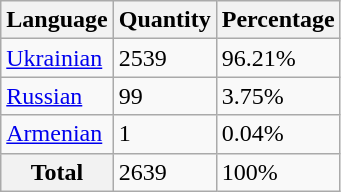<table class="wikitable sortable">
<tr>
<th>Language</th>
<th>Quantity</th>
<th>Percentage</th>
</tr>
<tr>
<td><a href='#'>Ukrainian</a></td>
<td>2539</td>
<td>96.21%</td>
</tr>
<tr>
<td><a href='#'>Russian</a></td>
<td>99</td>
<td>3.75%</td>
</tr>
<tr>
<td><a href='#'>Armenian</a></td>
<td>1</td>
<td>0.04%</td>
</tr>
<tr class="sortbottom">
<th>Total</th>
<td>2639</td>
<td>100%</td>
</tr>
</table>
